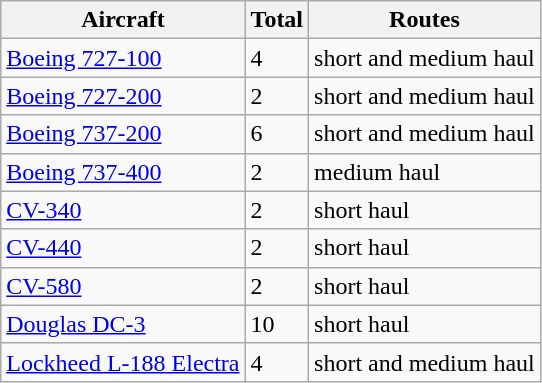<table class="wikitable">
<tr>
<th>Aircraft</th>
<th>Total</th>
<th>Routes</th>
</tr>
<tr>
<td><a href='#'>Boeing 727-100</a></td>
<td>4</td>
<td>short and medium haul</td>
</tr>
<tr>
<td><a href='#'>Boeing 727-200</a></td>
<td>2</td>
<td>short and medium haul</td>
</tr>
<tr>
<td><a href='#'>Boeing 737-200</a></td>
<td>6</td>
<td>short and medium haul</td>
</tr>
<tr>
<td><a href='#'>Boeing 737-400</a></td>
<td>2</td>
<td>medium haul</td>
</tr>
<tr>
<td><a href='#'>CV-340</a></td>
<td>2</td>
<td>short haul</td>
</tr>
<tr>
<td><a href='#'>CV-440</a></td>
<td>2</td>
<td>short haul</td>
</tr>
<tr>
<td><a href='#'>CV-580</a></td>
<td>2</td>
<td>short haul</td>
</tr>
<tr>
<td><a href='#'>Douglas DC-3</a></td>
<td>10</td>
<td>short haul</td>
</tr>
<tr>
<td><a href='#'>Lockheed L-188 Electra</a></td>
<td>4</td>
<td>short and medium haul</td>
</tr>
</table>
